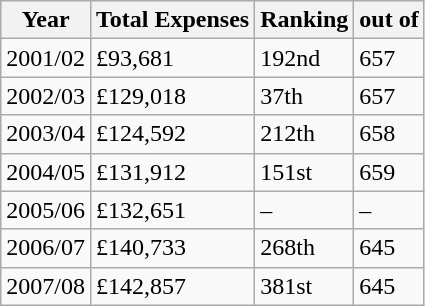<table class="wikitable sortable">
<tr>
<th>Year</th>
<th>Total Expenses</th>
<th>Ranking</th>
<th>out of</th>
</tr>
<tr>
<td>2001/02</td>
<td>£93,681</td>
<td>192nd</td>
<td>657</td>
</tr>
<tr>
<td>2002/03</td>
<td>£129,018</td>
<td>37th</td>
<td>657</td>
</tr>
<tr>
<td>2003/04</td>
<td>£124,592</td>
<td>212th</td>
<td>658</td>
</tr>
<tr>
<td>2004/05</td>
<td>£131,912</td>
<td>151st</td>
<td>659</td>
</tr>
<tr>
<td>2005/06</td>
<td>£132,651</td>
<td>–</td>
<td>–</td>
</tr>
<tr>
<td>2006/07</td>
<td>£140,733</td>
<td>268th</td>
<td>645</td>
</tr>
<tr>
<td>2007/08</td>
<td>£142,857</td>
<td>381st</td>
<td>645</td>
</tr>
</table>
